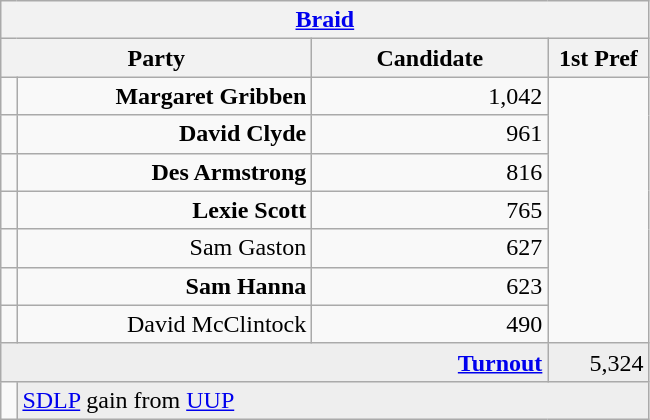<table class="wikitable">
<tr>
<th colspan="4" align="center"><a href='#'>Braid</a></th>
</tr>
<tr>
<th colspan="2" align="center" width=200>Party</th>
<th width=150>Candidate</th>
<th width=60>1st Pref</th>
</tr>
<tr>
<td></td>
<td align="right"><strong>Margaret Gribben</strong></td>
<td align="right">1,042</td>
</tr>
<tr>
<td></td>
<td align="right"><strong>David Clyde</strong></td>
<td align="right">961</td>
</tr>
<tr>
<td></td>
<td align="right"><strong>Des Armstrong</strong></td>
<td align="right">816</td>
</tr>
<tr>
<td></td>
<td align="right"><strong>Lexie Scott</strong></td>
<td align="right">765</td>
</tr>
<tr>
<td></td>
<td align="right">Sam Gaston</td>
<td align="right">627</td>
</tr>
<tr>
<td></td>
<td align="right"><strong>Sam Hanna</strong></td>
<td align="right">623</td>
</tr>
<tr>
<td></td>
<td align="right">David McClintock</td>
<td align="right">490</td>
</tr>
<tr bgcolor="EEEEEE">
<td colspan=3 align="right"><strong><a href='#'>Turnout</a></strong></td>
<td align="right">5,324</td>
</tr>
<tr>
<td bgcolor=></td>
<td colspan=3 bgcolor="EEEEEE"><a href='#'>SDLP</a> gain from <a href='#'>UUP</a></td>
</tr>
</table>
